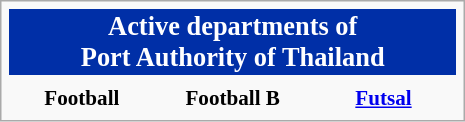<table class="infobox" style="font-size: 88%; width: 22em; text-align: center">
<tr>
<th colspan=3 style="font-size: 125%; background:#002FA7;color:white; text-align:center;">Active departments of<br>Port Authority of Thailand</th>
</tr>
<tr>
<th width="33%" style="text-align:center;"></th>
<th style="text-align:center;"></th>
<th width="33%" style="text-align:center;"></th>
</tr>
<tr>
<th style="text-align:center;">Football</th>
<th style="text-align:center;">Football B</th>
<th style="text-align:center;"><a href='#'>Futsal</a></th>
</tr>
</table>
